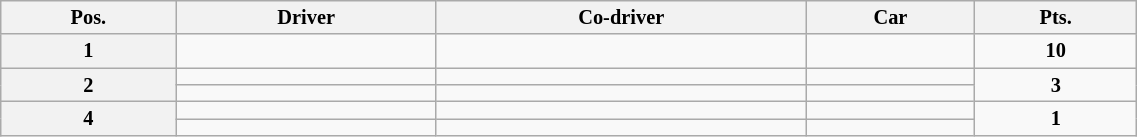<table class="wikitable" width=60% style="font-size: 85%;">
<tr>
<th>Pos.</th>
<th>Driver</th>
<th>Co-driver</th>
<th>Car</th>
<th>Pts.</th>
</tr>
<tr>
<th>1</th>
<td></td>
<td></td>
<td></td>
<td align="center"><strong>10</strong></td>
</tr>
<tr>
<th rowspan=2>2</th>
<td></td>
<td></td>
<td></td>
<td rowspan="2" align="center"><strong>3</strong></td>
</tr>
<tr>
<td></td>
<td></td>
<td></td>
</tr>
<tr>
<th rowspan=2>4</th>
<td></td>
<td></td>
<td></td>
<td rowspan="2" align="center"><strong>1</strong></td>
</tr>
<tr>
<td></td>
<td></td>
<td></td>
</tr>
</table>
